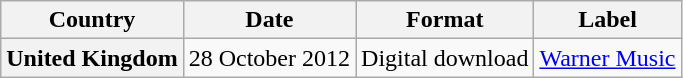<table class="wikitable plainrowheaders">
<tr>
<th scope="col">Country</th>
<th scope="col">Date</th>
<th scope="col">Format</th>
<th scope="col">Label</th>
</tr>
<tr>
<th scope="row">United Kingdom</th>
<td>28 October 2012</td>
<td>Digital download</td>
<td><a href='#'>Warner Music</a></td>
</tr>
</table>
